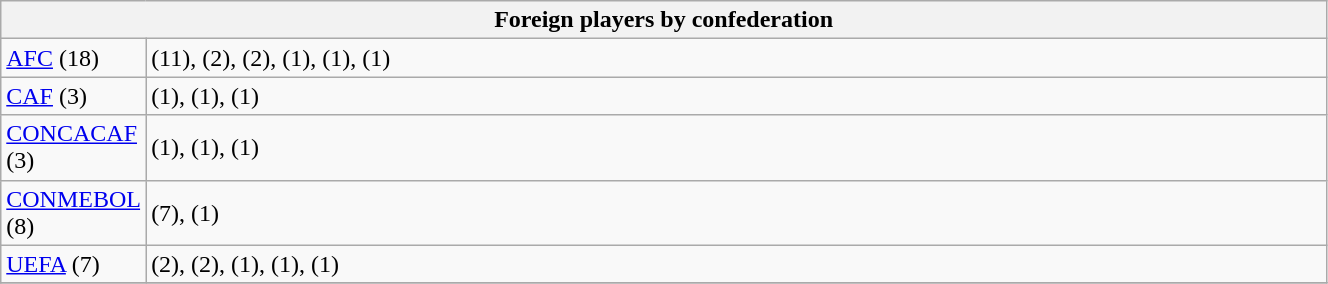<table class="wikitable" style="font-size:100%;" width=70%>
<tr>
<th colspan=2 style="width:200px;">Foreign players by confederation</th>
</tr>
<tr>
<td width=10%><a href='#'>AFC</a> (18)</td>
<td> (11),  (2),  (2),  (1),   (1),  (1)</td>
</tr>
<tr>
<td width=10%><a href='#'>CAF</a> (3)</td>
<td> (1),  (1),  (1)</td>
</tr>
<tr>
<td width=10%><a href='#'>CONCACAF</a> (3)</td>
<td> (1),  (1),  (1)</td>
</tr>
<tr>
<td width=10%><a href='#'>CONMEBOL</a> (8)</td>
<td> (7),  (1)</td>
</tr>
<tr>
<td width=10%><a href='#'>UEFA</a> (7)</td>
<td> (2),  (2),  (1),  (1),  (1)</td>
</tr>
<tr>
</tr>
</table>
